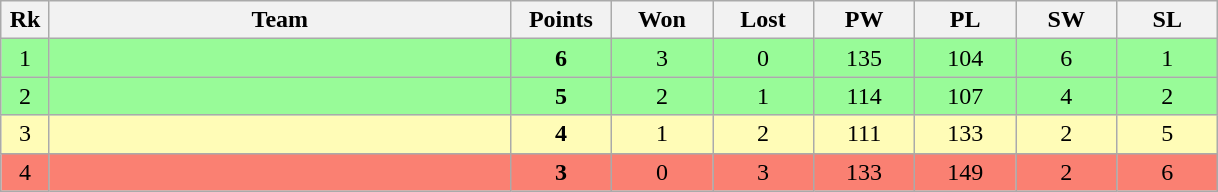<table class=wikitable style=text-align:center>
<tr>
<th width=25>Rk</th>
<th width=300>Team</th>
<th width=60>Points</th>
<th width=60>Won</th>
<th width=60>Lost</th>
<th width=60>PW</th>
<th width=60>PL</th>
<th width=60>SW</th>
<th width=60>SL</th>
</tr>
<tr style="background: #98fb98">
<td>1</td>
<td align=left></td>
<td><strong>6</strong></td>
<td>3</td>
<td>0</td>
<td>135</td>
<td>104</td>
<td>6</td>
<td>1</td>
</tr>
<tr style="background: #98fb98">
<td>2</td>
<td align=left></td>
<td><strong>5</strong></td>
<td>2</td>
<td>1</td>
<td>114</td>
<td>107</td>
<td>4</td>
<td>2</td>
</tr>
<tr style="background: #fffcb7">
<td>3</td>
<td align=left></td>
<td><strong>4</strong></td>
<td>1</td>
<td>2</td>
<td>111</td>
<td>133</td>
<td>2</td>
<td>5</td>
</tr>
<tr style="background: salmon">
<td>4</td>
<td align=left></td>
<td><strong>3</strong></td>
<td>0</td>
<td>3</td>
<td>133</td>
<td>149</td>
<td>2</td>
<td>6</td>
</tr>
</table>
